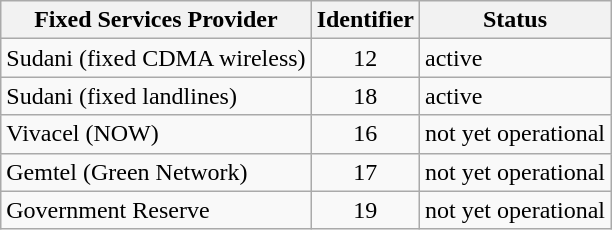<table class="wikitable sortable">
<tr>
<th>Fixed Services Provider</th>
<th>Identifier</th>
<th>Status</th>
</tr>
<tr>
<td>Sudani (fixed CDMA wireless)</td>
<td align="center">12</td>
<td>active</td>
</tr>
<tr>
<td>Sudani (fixed landlines)</td>
<td align="center">18</td>
<td>active</td>
</tr>
<tr>
<td>Vivacel (NOW)</td>
<td align="center">16</td>
<td>not yet operational</td>
</tr>
<tr>
<td>Gemtel (Green Network)</td>
<td align="center">17</td>
<td>not yet operational</td>
</tr>
<tr>
<td>Government Reserve</td>
<td align="center">19</td>
<td>not yet operational</td>
</tr>
</table>
